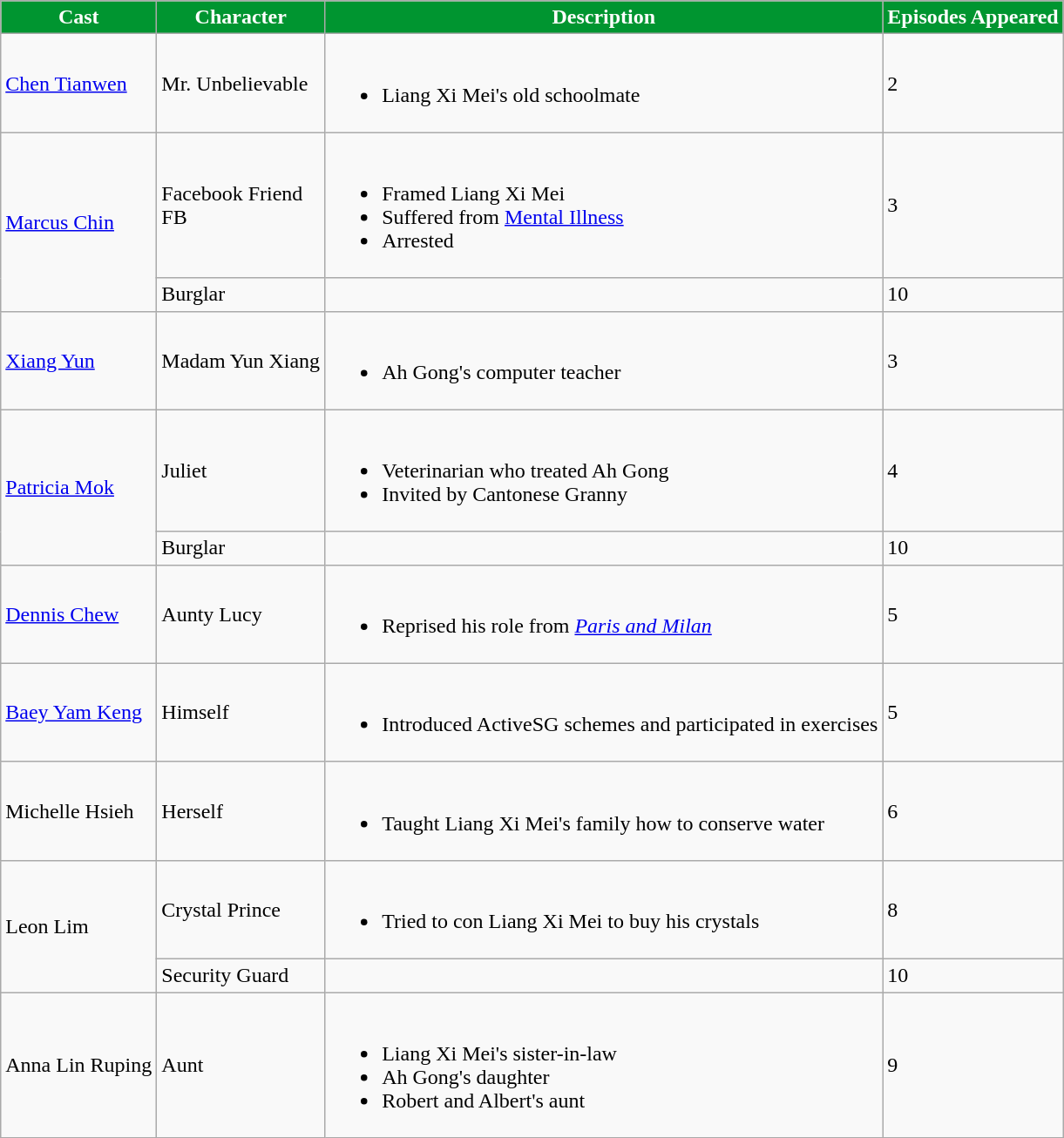<table class="wikitable">
<tr>
<th style="background:#009530; color:white">Cast</th>
<th style="background:#009530; color:white">Character</th>
<th style="background:#009530; color:white">Description</th>
<th style="background:#009530; color:white">Episodes Appeared</th>
</tr>
<tr>
<td><a href='#'>Chen Tianwen</a> <br></td>
<td>Mr. Unbelievable</td>
<td><br><ul><li>Liang Xi Mei's old schoolmate</li></ul></td>
<td>2</td>
</tr>
<tr>
<td rowspan=2><a href='#'>Marcus Chin</a> <br></td>
<td>Facebook Friend  <br>FB</td>
<td><br><ul><li>Framed Liang Xi Mei</li><li>Suffered from <a href='#'>Mental Illness</a></li><li>Arrested</li></ul></td>
<td>3</td>
</tr>
<tr>
<td>Burglar <br></td>
<td></td>
<td>10</td>
</tr>
<tr>
<td><a href='#'>Xiang Yun</a> <br></td>
<td>Madam Yun Xiang<br></td>
<td><br><ul><li>Ah Gong's computer teacher</li></ul></td>
<td>3</td>
</tr>
<tr>
<td rowspan=2><a href='#'>Patricia Mok</a> <br></td>
<td>Juliet <br></td>
<td><br><ul><li>Veterinarian who treated Ah Gong</li><li>Invited by Cantonese Granny</li></ul></td>
<td>4</td>
</tr>
<tr>
<td>Burglar <br></td>
<td></td>
<td>10</td>
</tr>
<tr>
<td><a href='#'>Dennis Chew</a> <br></td>
<td>Aunty Lucy<br></td>
<td><br><ul><li>Reprised his role from <em><a href='#'>Paris and Milan</a></em></li></ul></td>
<td>5</td>
</tr>
<tr>
<td><a href='#'>Baey Yam Keng</a> <br></td>
<td>Himself <br></td>
<td><br><ul><li>Introduced ActiveSG schemes and participated in exercises</li></ul></td>
<td>5</td>
</tr>
<tr>
<td>Michelle Hsieh <br></td>
<td>Herself</td>
<td><br><ul><li>Taught Liang Xi Mei's family how to conserve water</li></ul></td>
<td>6</td>
</tr>
<tr>
<td rowspan=2>Leon Lim</td>
<td>Crystal Prince<br></td>
<td><br><ul><li>Tried to con Liang Xi Mei to buy his crystals</li></ul></td>
<td>8</td>
</tr>
<tr>
<td>Security Guard<br></td>
<td></td>
<td>10</td>
</tr>
<tr>
<td>Anna Lin Ruping</td>
<td>Aunt</td>
<td><br><ul><li>Liang Xi Mei's sister-in-law</li><li>Ah Gong's daughter</li><li>Robert and Albert's aunt</li></ul></td>
<td>9</td>
</tr>
</table>
